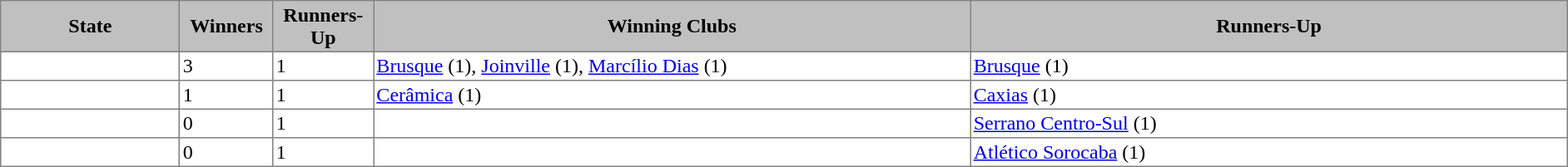<table class="toccolours sortable" style="border-collapse:collapse; margin-left:0.5em; margin-bottom:0.5em" border=1 cellpadding=2 cellspacing=0>
<tr bgcolor="#c0c0c0">
<th width=6%>State</th>
<th width=1%>Winners</th>
<th width=1%>Runners-Up</th>
<th width=20%>Winning Clubs</th>
<th width=20%>Runners-Up</th>
</tr>
<tr>
<td></td>
<td>3</td>
<td>1</td>
<td><a href='#'>Brusque</a> (1), <a href='#'>Joinville</a> (1), <a href='#'>Marcílio Dias</a> (1)</td>
<td><a href='#'>Brusque</a> (1)</td>
</tr>
<tr>
<td></td>
<td>1</td>
<td>1</td>
<td><a href='#'>Cerâmica</a> (1)</td>
<td><a href='#'>Caxias</a> (1)</td>
</tr>
<tr>
<td></td>
<td>0</td>
<td>1</td>
<td></td>
<td><a href='#'>Serrano Centro-Sul</a> (1)</td>
</tr>
<tr>
<td></td>
<td>0</td>
<td>1</td>
<td></td>
<td><a href='#'>Atlético Sorocaba</a> (1)</td>
</tr>
</table>
